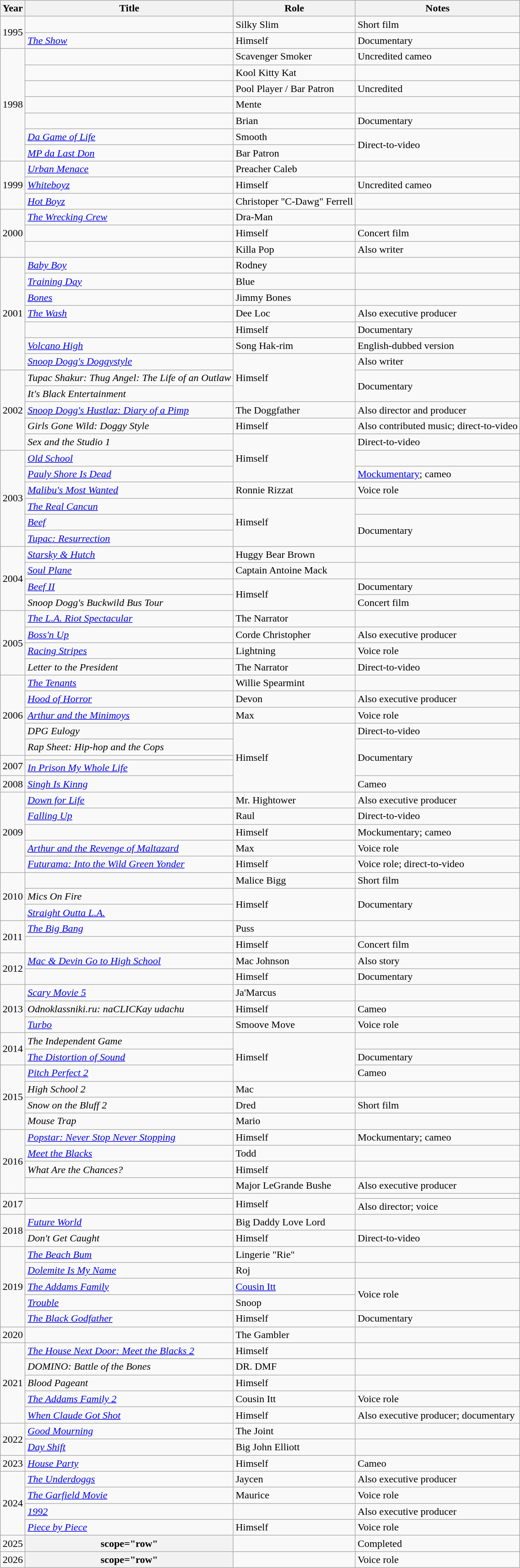<table class="wikitable plainrowheaders sortable" style="margin-right: 0;">
<tr>
<th scope="col">Year</th>
<th scope="col">Title</th>
<th scope="col">Role</th>
<th scope="col" class="unsortable">Notes</th>
</tr>
<tr>
<td rowspan="2">1995</td>
<td><em></em></td>
<td>Silky Slim</td>
<td>Short film</td>
</tr>
<tr>
<td><em><a href='#'>The Show</a></em></td>
<td>Himself</td>
<td>Documentary</td>
</tr>
<tr>
<td rowspan="7">1998</td>
<td><em></em></td>
<td>Scavenger Smoker</td>
<td>Uncredited cameo</td>
</tr>
<tr>
<td><em></em></td>
<td>Kool Kitty Kat</td>
<td></td>
</tr>
<tr>
<td><em></em></td>
<td>Pool Player / Bar Patron</td>
<td>Uncredited</td>
</tr>
<tr>
<td><em></em></td>
<td>Mente</td>
<td></td>
</tr>
<tr>
<td><em></em></td>
<td>Brian</td>
<td>Documentary</td>
</tr>
<tr>
<td><em><a href='#'>Da Game of Life</a></em></td>
<td>Smooth</td>
<td rowspan="2">Direct-to-video</td>
</tr>
<tr>
<td><em><a href='#'>MP da Last Don</a></em></td>
<td>Bar Patron</td>
</tr>
<tr>
<td rowspan="3">1999</td>
<td><em><a href='#'>Urban Menace</a></em></td>
<td>Preacher Caleb</td>
<td></td>
</tr>
<tr>
<td><em><a href='#'>Whiteboyz</a></em></td>
<td>Himself</td>
<td>Uncredited cameo</td>
</tr>
<tr>
<td><em><a href='#'>Hot Boyz</a></em></td>
<td>Christoper "C-Dawg" Ferrell</td>
<td></td>
</tr>
<tr>
<td rowspan="3">2000</td>
<td><em><a href='#'>The Wrecking Crew</a></em></td>
<td>Dra-Man</td>
<td></td>
</tr>
<tr>
<td><em></em></td>
<td>Himself</td>
<td>Concert film</td>
</tr>
<tr>
<td><em></em></td>
<td>Killa Pop</td>
<td>Also writer</td>
</tr>
<tr>
<td rowspan="7">2001</td>
<td><em><a href='#'>Baby Boy</a></em></td>
<td>Rodney</td>
<td></td>
</tr>
<tr>
<td><em><a href='#'>Training Day</a></em></td>
<td>Blue</td>
<td></td>
</tr>
<tr>
<td><em><a href='#'>Bones</a></em></td>
<td>Jimmy Bones</td>
<td></td>
</tr>
<tr>
<td><em><a href='#'>The Wash</a></em></td>
<td>Dee Loc</td>
<td>Also executive producer</td>
</tr>
<tr>
<td><em></em></td>
<td>Himself</td>
<td>Documentary</td>
</tr>
<tr>
<td><em><a href='#'>Volcano High</a></em></td>
<td>Song Hak-rim</td>
<td>English-dubbed version</td>
</tr>
<tr>
<td><em><a href='#'>Snoop Dogg's Doggystyle</a></em></td>
<td rowspan="3">Himself</td>
<td>Also writer</td>
</tr>
<tr>
<td rowspan="5">2002</td>
<td><em>Tupac Shakur: Thug Angel: The Life of an Outlaw</em></td>
<td rowspan="2">Documentary</td>
</tr>
<tr>
<td><em>It's Black Entertainment</em></td>
</tr>
<tr>
<td><em><a href='#'>Snoop Dogg's Hustlaz: Diary of a Pimp</a></em></td>
<td>The Doggfather</td>
<td>Also director and producer</td>
</tr>
<tr>
<td><em>Girls Gone Wild: Doggy Style</em></td>
<td>Himself</td>
<td>Also contributed music; direct-to-video</td>
</tr>
<tr>
<td><em>Sex and the Studio 1</em></td>
<td rowspan="3">Himself</td>
<td>Direct-to-video</td>
</tr>
<tr>
<td rowspan="6">2003</td>
<td><em><a href='#'>Old School</a></em></td>
<td></td>
</tr>
<tr>
<td><em><a href='#'>Pauly Shore Is Dead</a></em></td>
<td><a href='#'>Mockumentary</a>; cameo</td>
</tr>
<tr>
<td><em><a href='#'>Malibu's Most Wanted</a></em></td>
<td>Ronnie Rizzat</td>
<td>Voice role</td>
</tr>
<tr>
<td><em><a href='#'>The Real Cancun</a></em></td>
<td rowspan="3">Himself</td>
<td></td>
</tr>
<tr>
<td><em><a href='#'>Beef</a></em></td>
<td rowspan="2">Documentary</td>
</tr>
<tr>
<td><em><a href='#'>Tupac: Resurrection</a></em></td>
</tr>
<tr>
<td rowspan="4">2004</td>
<td><em><a href='#'>Starsky & Hutch</a></em></td>
<td>Huggy Bear Brown</td>
<td></td>
</tr>
<tr>
<td><em><a href='#'>Soul Plane</a></em></td>
<td>Captain Antoine Mack</td>
<td></td>
</tr>
<tr>
<td><em><a href='#'>Beef II</a></em></td>
<td rowspan="2">Himself</td>
<td>Documentary</td>
</tr>
<tr>
<td><em>Snoop Dogg's Buckwild Bus Tour</em></td>
<td>Concert film</td>
</tr>
<tr>
<td rowspan="4">2005</td>
<td><em><a href='#'>The L.A. Riot Spectacular</a></em></td>
<td>The Narrator</td>
<td></td>
</tr>
<tr>
<td><em><a href='#'>Boss'n Up</a></em></td>
<td>Corde Christopher</td>
<td>Also executive producer</td>
</tr>
<tr>
<td><em><a href='#'>Racing Stripes</a></em></td>
<td>Lightning</td>
<td>Voice role</td>
</tr>
<tr>
<td><em>Letter to the President</em></td>
<td>The Narrator</td>
<td>Direct-to-video</td>
</tr>
<tr>
<td rowspan="5">2006</td>
<td><em><a href='#'>The Tenants</a></em></td>
<td>Willie Spearmint</td>
<td></td>
</tr>
<tr>
<td><em><a href='#'>Hood of Horror</a></em></td>
<td>Devon</td>
<td>Also executive producer</td>
</tr>
<tr>
<td><em><a href='#'>Arthur and the Minimoys</a></em></td>
<td>Max</td>
<td>Voice role</td>
</tr>
<tr>
<td><em>DPG Eulogy</em></td>
<td rowspan="5">Himself</td>
<td>Direct-to-video</td>
</tr>
<tr>
<td><em>Rap Sheet: Hip-hop and the Cops</em></td>
<td rowspan="3">Documentary</td>
</tr>
<tr>
<td rowspan="2">2007</td>
<td><em></em></td>
</tr>
<tr>
<td><em><a href='#'>In Prison My Whole Life</a></em></td>
</tr>
<tr>
<td>2008</td>
<td><em><a href='#'>Singh Is Kinng</a></em></td>
<td>Cameo</td>
</tr>
<tr>
<td rowspan="5">2009</td>
<td><em><a href='#'>Down for Life</a></em></td>
<td>Mr. Hightower</td>
<td>Also executive producer</td>
</tr>
<tr>
<td><em><a href='#'>Falling Up</a></em></td>
<td>Raul</td>
<td>Direct-to-video</td>
</tr>
<tr>
<td><em></em></td>
<td>Himself</td>
<td>Mockumentary; cameo</td>
</tr>
<tr>
<td><em><a href='#'>Arthur and the Revenge of Maltazard</a></em></td>
<td>Max</td>
<td>Voice role</td>
</tr>
<tr>
<td><em><a href='#'>Futurama: Into the Wild Green Yonder</a></em></td>
<td>Himself</td>
<td>Voice role; direct-to-video</td>
</tr>
<tr>
<td rowspan="3">2010</td>
<td><em></em></td>
<td>Malice Bigg</td>
<td>Short film</td>
</tr>
<tr>
<td><em>Mics On Fire</em></td>
<td rowspan="2">Himself</td>
<td rowspan="2">Documentary</td>
</tr>
<tr>
<td><em><a href='#'>Straight Outta L.A.</a></em></td>
</tr>
<tr>
<td rowspan="2">2011</td>
<td><em><a href='#'>The Big Bang</a></em></td>
<td>Puss</td>
<td></td>
</tr>
<tr>
<td><em></em></td>
<td>Himself</td>
<td>Concert film</td>
</tr>
<tr>
<td rowspan="2">2012</td>
<td><em><a href='#'>Mac & Devin Go to High School</a></em></td>
<td>Mac Johnson</td>
<td>Also story</td>
</tr>
<tr>
<td><em></em></td>
<td>Himself</td>
<td>Documentary</td>
</tr>
<tr>
<td rowspan="3">2013</td>
<td><em><a href='#'>Scary Movie 5</a></em></td>
<td>Ja'Marcus</td>
<td></td>
</tr>
<tr>
<td><em>Odnoklassniki.ru: naCLICKay udachu</em></td>
<td>Himself</td>
<td>Cameo</td>
</tr>
<tr>
<td><em><a href='#'>Turbo</a></em></td>
<td>Smoove Move</td>
<td>Voice role</td>
</tr>
<tr>
<td rowspan="2">2014</td>
<td><em>The Independent Game</em></td>
<td rowspan="3">Himself</td>
<td></td>
</tr>
<tr>
<td><em><a href='#'>The Distortion of Sound</a></em></td>
<td>Documentary</td>
</tr>
<tr>
<td rowspan="4">2015</td>
<td><em><a href='#'>Pitch Perfect 2</a></em></td>
<td>Cameo</td>
</tr>
<tr>
<td><em>High School 2</em></td>
<td>Mac</td>
<td></td>
</tr>
<tr>
<td><em>Snow on the Bluff 2</em></td>
<td>Dred</td>
<td>Short film</td>
</tr>
<tr>
<td><em>Mouse Trap</em></td>
<td>Mario</td>
<td></td>
</tr>
<tr>
<td rowspan="4">2016</td>
<td><em><a href='#'>Popstar: Never Stop Never Stopping</a></em></td>
<td>Himself</td>
<td>Mockumentary; cameo</td>
</tr>
<tr>
<td><em><a href='#'>Meet the Blacks</a></em></td>
<td>Todd</td>
<td></td>
</tr>
<tr>
<td><em>What Are the Chances?</em></td>
<td>Himself</td>
<td></td>
</tr>
<tr>
<td><em></em></td>
<td>Major LeGrande Bushe</td>
<td>Also executive producer</td>
</tr>
<tr>
<td rowspan="2">2017</td>
<td><em></em></td>
<td rowspan="2">Himself</td>
<td></td>
</tr>
<tr>
<td><em></em></td>
<td>Also director; voice</td>
</tr>
<tr>
<td rowspan="2">2018</td>
<td><em><a href='#'>Future World</a></em></td>
<td>Big Daddy Love Lord</td>
<td></td>
</tr>
<tr>
<td><em>Don't Get Caught</em></td>
<td>Himself</td>
<td>Direct-to-video</td>
</tr>
<tr>
<td rowspan="5">2019</td>
<td><em><a href='#'>The Beach Bum</a></em></td>
<td>Lingerie "Rie"</td>
<td></td>
</tr>
<tr>
<td><em><a href='#'>Dolemite Is My Name</a></em></td>
<td>Roj</td>
<td></td>
</tr>
<tr>
<td><em><a href='#'>The Addams Family</a></em></td>
<td><a href='#'>Cousin Itt</a></td>
<td rowspan="2">Voice role</td>
</tr>
<tr>
<td><em><a href='#'>Trouble</a></em></td>
<td>Snoop</td>
</tr>
<tr>
<td><em><a href='#'>The Black Godfather</a></em></td>
<td>Himself</td>
<td>Documentary</td>
</tr>
<tr>
<td>2020</td>
<td><em></em></td>
<td>The Gambler</td>
<td></td>
</tr>
<tr>
<td rowspan="5">2021</td>
<td><em><a href='#'>The House Next Door: Meet the Blacks 2</a></em></td>
<td>Himself</td>
<td></td>
</tr>
<tr>
<td><em>DOMINO: Battle of the Bones</em></td>
<td>DR. DMF</td>
<td></td>
</tr>
<tr>
<td><em>Blood Pageant</em></td>
<td>Himself</td>
<td>  </td>
</tr>
<tr>
<td><em><a href='#'>The Addams Family 2</a></em></td>
<td>Cousin Itt</td>
<td>Voice role</td>
</tr>
<tr>
<td><em><a href='#'>When Claude Got Shot</a></em></td>
<td>Himself</td>
<td>Also executive producer; documentary</td>
</tr>
<tr>
<td rowspan="2">2022</td>
<td><em><a href='#'>Good Mourning</a></em></td>
<td>The Joint</td>
<td></td>
</tr>
<tr>
<td><em><a href='#'>Day Shift</a></em></td>
<td>Big John Elliott</td>
<td></td>
</tr>
<tr>
<td>2023</td>
<td><em><a href='#'>House Party</a></em></td>
<td>Himself</td>
<td>Cameo</td>
</tr>
<tr>
<td rowspan="4">2024</td>
<td><em><a href='#'>The Underdoggs</a></em></td>
<td>Jaycen</td>
<td>Also executive producer</td>
</tr>
<tr>
<td><em><a href='#'>The Garfield Movie</a></em></td>
<td>Maurice</td>
<td>Voice role</td>
</tr>
<tr>
<td><em><a href='#'>1992</a></em></td>
<td></td>
<td>Also executive producer</td>
</tr>
<tr>
<td><em><a href='#'>Piece by Piece</a></em></td>
<td>Himself</td>
<td>Voice role</td>
</tr>
<tr>
<td>2025</td>
<th>scope="row" </th>
<td></td>
<td>Completed</td>
</tr>
<tr>
<td>2026</td>
<th>scope="row" </th>
<td></td>
<td>Voice role</td>
</tr>
</table>
